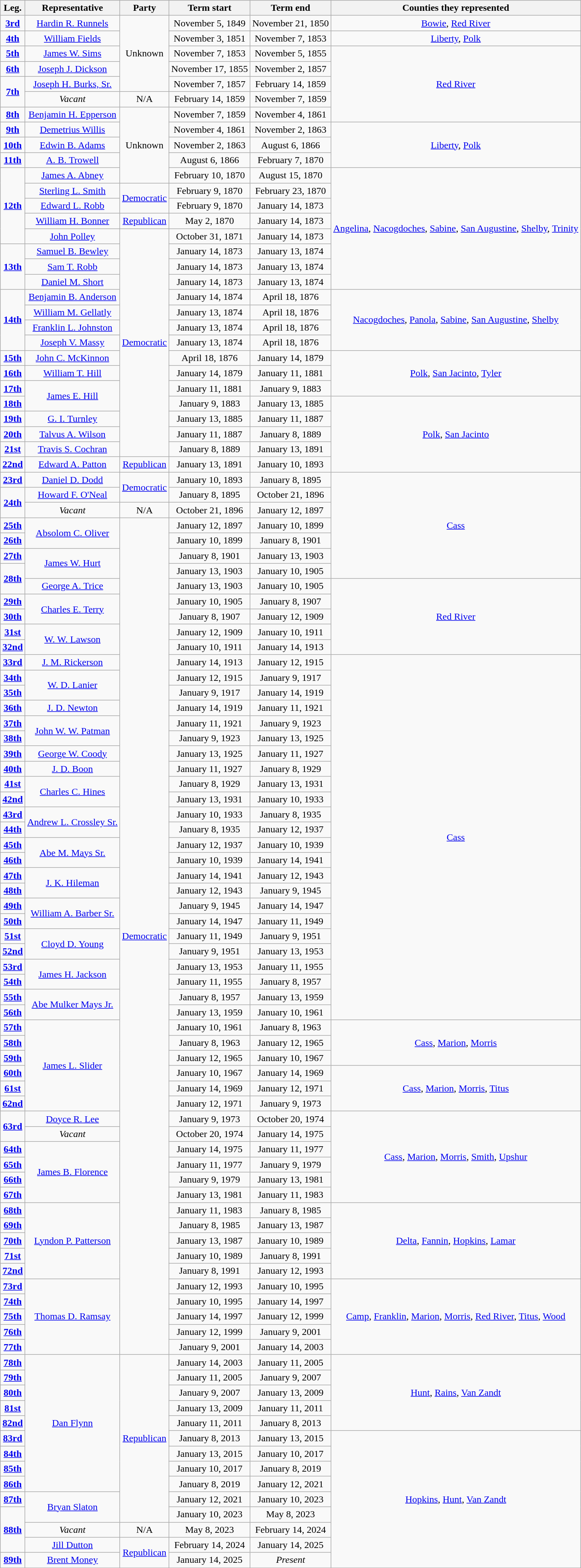<table class="wikitable" style="text-align:center">
<tr>
<th>Leg.</th>
<th>Representative</th>
<th>Party</th>
<th>Term start</th>
<th>Term end</th>
<th>Counties they represented</th>
</tr>
<tr>
<td><a href='#'><strong>3rd</strong></a></td>
<td><a href='#'>Hardin R. Runnels</a></td>
<td rowspan=5>Unknown</td>
<td>November 5, 1849</td>
<td>November 21, 1850</td>
<td><a href='#'>Bowie</a>, <a href='#'>Red River</a></td>
</tr>
<tr>
<td><a href='#'><strong>4th</strong></a></td>
<td><a href='#'>William Fields</a></td>
<td>November 3, 1851</td>
<td>November 7, 1853</td>
<td><a href='#'>Liberty</a>, <a href='#'>Polk</a></td>
</tr>
<tr>
<td><a href='#'><strong>5th</strong></a></td>
<td><a href='#'>James W. Sims</a></td>
<td>November 7, 1853</td>
<td>November 5, 1855</td>
<td rowspan=5><a href='#'>Red River</a></td>
</tr>
<tr>
<td><a href='#'><strong>6th</strong></a></td>
<td><a href='#'>Joseph J. Dickson</a></td>
<td>November 17, 1855</td>
<td>November 2, 1857</td>
</tr>
<tr>
<td rowspan=2><a href='#'><strong>7th</strong></a></td>
<td><a href='#'>Joseph H. Burks, Sr.</a></td>
<td>November 7, 1857</td>
<td>February 14, 1859</td>
</tr>
<tr>
<td><em>Vacant</em></td>
<td>N/A</td>
<td>February 14, 1859</td>
<td>November 7, 1859</td>
</tr>
<tr>
<td><a href='#'><strong>8th</strong></a></td>
<td><a href='#'>Benjamin H. Epperson</a></td>
<td rowspan=5>Unknown</td>
<td>November 7, 1859</td>
<td>November 4, 1861</td>
</tr>
<tr>
<td><a href='#'><strong>9th</strong></a></td>
<td><a href='#'>Demetrius Willis</a></td>
<td>November 4, 1861</td>
<td>November 2, 1863</td>
<td rowspan=3><a href='#'>Liberty</a>, <a href='#'>Polk</a></td>
</tr>
<tr>
<td><a href='#'><strong>10th</strong></a></td>
<td><a href='#'>Edwin B. Adams</a></td>
<td>November 2, 1863</td>
<td>August 6, 1866</td>
</tr>
<tr>
<td><a href='#'><strong>11th</strong></a></td>
<td><a href='#'>A. B. Trowell</a></td>
<td>August 6, 1866</td>
<td>February 7, 1870</td>
</tr>
<tr>
<td rowspan=5><a href='#'><strong>12th</strong></a></td>
<td><a href='#'>James A. Abney</a></td>
<td>February 10, 1870</td>
<td>August 15, 1870</td>
<td rowspan=8><a href='#'>Angelina</a>, <a href='#'>Nacogdoches</a>, <a href='#'>Sabine</a>, <a href='#'>San Augustine</a>, <a href='#'>Shelby</a>, <a href='#'>Trinity</a></td>
</tr>
<tr>
<td><a href='#'>Sterling L. Smith</a></td>
<td rowspan=2 ><a href='#'>Democratic</a></td>
<td>February 9, 1870</td>
<td>February 23, 1870</td>
</tr>
<tr>
<td><a href='#'>Edward L. Robb</a></td>
<td>February 9, 1870</td>
<td>January 14, 1873</td>
</tr>
<tr>
<td><a href='#'>William H. Bonner</a></td>
<td><a href='#'>Republican</a></td>
<td>May 2, 1870</td>
<td>January 14, 1873</td>
</tr>
<tr>
<td><a href='#'>John Polley</a></td>
<td rowspan=15 ><a href='#'>Democratic</a></td>
<td>October 31, 1871</td>
<td>January 14, 1873</td>
</tr>
<tr>
<td rowspan=3><a href='#'><strong>13th</strong></a></td>
<td><a href='#'>Samuel B. Bewley</a></td>
<td>January 14, 1873</td>
<td>January 13, 1874</td>
</tr>
<tr>
<td><a href='#'>Sam T. Robb</a></td>
<td>January 14, 1873</td>
<td>January 13, 1874</td>
</tr>
<tr>
<td><a href='#'>Daniel M. Short</a></td>
<td>January 14, 1873</td>
<td>January 13, 1874</td>
</tr>
<tr>
<td rowspan=4><a href='#'><strong>14th</strong></a></td>
<td><a href='#'>Benjamin B. Anderson</a></td>
<td>January 14, 1874</td>
<td>April 18, 1876</td>
<td rowspan=4><a href='#'>Nacogdoches</a>, <a href='#'>Panola</a>, <a href='#'>Sabine</a>, <a href='#'>San Augustine</a>, <a href='#'>Shelby</a></td>
</tr>
<tr>
<td><a href='#'>William M. Gellatly</a></td>
<td>January 13, 1874</td>
<td>April 18, 1876</td>
</tr>
<tr>
<td><a href='#'>Franklin L. Johnston</a></td>
<td>January 13, 1874</td>
<td>April 18, 1876</td>
</tr>
<tr>
<td><a href='#'>Joseph V. Massy</a></td>
<td>January 13, 1874</td>
<td>April 18, 1876</td>
</tr>
<tr>
<td><a href='#'><strong>15th</strong></a></td>
<td><a href='#'>John C. McKinnon</a></td>
<td>April 18, 1876</td>
<td>January 14, 1879</td>
<td rowspan=3><a href='#'>Polk</a>, <a href='#'>San Jacinto</a>, <a href='#'>Tyler</a></td>
</tr>
<tr>
<td><a href='#'><strong>16th</strong></a></td>
<td><a href='#'>William T. Hill</a></td>
<td>January 14, 1879</td>
<td>January 11, 1881</td>
</tr>
<tr>
<td><a href='#'><strong>17th</strong></a></td>
<td rowspan=2><a href='#'>James E. Hill</a></td>
<td>January 11, 1881</td>
<td>January 9, 1883</td>
</tr>
<tr>
<td><a href='#'><strong>18th</strong></a></td>
<td>January 9, 1883</td>
<td>January 13, 1885</td>
<td rowspan=5><a href='#'>Polk</a>, <a href='#'>San Jacinto</a></td>
</tr>
<tr>
<td><a href='#'><strong>19th</strong></a></td>
<td><a href='#'>G. I. Turnley</a></td>
<td>January 13, 1885</td>
<td>January 11, 1887</td>
</tr>
<tr>
<td><a href='#'><strong>20th</strong></a></td>
<td><a href='#'>Talvus A. Wilson</a></td>
<td>January 11, 1887</td>
<td>January 8, 1889</td>
</tr>
<tr>
<td><a href='#'><strong>21st</strong></a></td>
<td><a href='#'>Travis S. Cochran</a></td>
<td>January 8, 1889</td>
<td>January 13, 1891</td>
</tr>
<tr>
<td><a href='#'><strong>22nd</strong></a></td>
<td><a href='#'>Edward A. Patton</a></td>
<td><a href='#'>Republican</a></td>
<td>January 13, 1891</td>
<td>January 10, 1893</td>
</tr>
<tr>
<td><a href='#'><strong>23rd</strong></a></td>
<td><a href='#'>Daniel D. Dodd</a></td>
<td rowspan=2 ><a href='#'>Democratic</a></td>
<td>January 10, 1893</td>
<td>January 8, 1895</td>
<td rowspan=7><a href='#'>Cass</a></td>
</tr>
<tr>
<td rowspan=2><a href='#'><strong>24th</strong></a></td>
<td><a href='#'>Howard F. O'Neal</a></td>
<td>January 8, 1895</td>
<td>October 21, 1896</td>
</tr>
<tr>
<td><em>Vacant</em></td>
<td>N/A</td>
<td>October 21, 1896</td>
<td>January 12, 1897</td>
</tr>
<tr>
<td><a href='#'><strong>25th</strong></a></td>
<td rowspan=2><a href='#'>Absolom C. Oliver</a></td>
<td rowspan=55 ><a href='#'>Democratic</a></td>
<td>January 12, 1897</td>
<td>January 10, 1899</td>
</tr>
<tr>
<td><a href='#'><strong>26th</strong></a></td>
<td>January 10, 1899</td>
<td>January 8, 1901</td>
</tr>
<tr>
<td><a href='#'><strong>27th</strong></a></td>
<td rowspan=2><a href='#'>James W. Hurt</a></td>
<td>January 8, 1901</td>
<td>January 13, 1903</td>
</tr>
<tr>
<td rowspan=2><a href='#'><strong>28th</strong></a></td>
<td>January 13, 1903</td>
<td>January 10, 1905</td>
</tr>
<tr>
<td><a href='#'>George A. Trice</a></td>
<td>January 13, 1903</td>
<td>January 10, 1905</td>
<td rowspan=5><a href='#'>Red River</a></td>
</tr>
<tr>
<td><a href='#'><strong>29th</strong></a></td>
<td rowspan=2><a href='#'>Charles E. Terry</a></td>
<td>January 10, 1905</td>
<td>January 8, 1907</td>
</tr>
<tr>
<td><a href='#'><strong>30th</strong></a></td>
<td>January 8, 1907</td>
<td>January 12, 1909</td>
</tr>
<tr>
<td><a href='#'><strong>31st</strong></a></td>
<td rowspan=2><a href='#'>W. W. Lawson</a></td>
<td>January 12, 1909</td>
<td>January 10, 1911</td>
</tr>
<tr>
<td><a href='#'><strong>32nd</strong></a></td>
<td>January 10, 1911</td>
<td>January 14, 1913</td>
</tr>
<tr>
<td><a href='#'><strong>33rd</strong></a></td>
<td><a href='#'>J. M. Rickerson</a></td>
<td>January 14, 1913</td>
<td>January 12, 1915</td>
<td rowspan=24><a href='#'>Cass</a></td>
</tr>
<tr>
<td><a href='#'><strong>34th</strong></a></td>
<td rowspan=2><a href='#'>W. D. Lanier</a></td>
<td>January 12, 1915</td>
<td>January 9, 1917</td>
</tr>
<tr>
<td><a href='#'><strong>35th</strong></a></td>
<td>January 9, 1917</td>
<td>January 14, 1919</td>
</tr>
<tr>
<td><a href='#'><strong>36th</strong></a></td>
<td><a href='#'>J. D. Newton</a></td>
<td>January 14, 1919</td>
<td>January 11, 1921</td>
</tr>
<tr>
<td><a href='#'><strong>37th</strong></a></td>
<td rowspan=2><a href='#'>John W. W. Patman</a></td>
<td>January 11, 1921</td>
<td>January 9, 1923</td>
</tr>
<tr>
<td><a href='#'><strong>38th</strong></a></td>
<td>January 9, 1923</td>
<td>January 13, 1925</td>
</tr>
<tr>
<td><a href='#'><strong>39th</strong></a></td>
<td><a href='#'>George W. Coody</a></td>
<td>January 13, 1925</td>
<td>January 11, 1927</td>
</tr>
<tr>
<td><a href='#'><strong>40th</strong></a></td>
<td><a href='#'>J. D. Boon</a></td>
<td>January 11, 1927</td>
<td>January 8, 1929</td>
</tr>
<tr>
<td><a href='#'><strong>41st</strong></a></td>
<td rowspan=2><a href='#'>Charles C. Hines</a></td>
<td>January 8, 1929</td>
<td>January 13, 1931</td>
</tr>
<tr>
<td><a href='#'><strong>42nd</strong></a></td>
<td>January 13, 1931</td>
<td>January 10, 1933</td>
</tr>
<tr>
<td><a href='#'><strong>43rd</strong></a></td>
<td rowspan=2><a href='#'>Andrew L. Crossley Sr.</a></td>
<td>January 10, 1933</td>
<td>January 8, 1935</td>
</tr>
<tr>
<td><a href='#'><strong>44th</strong></a></td>
<td>January 8, 1935</td>
<td>January 12, 1937</td>
</tr>
<tr>
<td><a href='#'><strong>45th</strong></a></td>
<td rowspan=2><a href='#'>Abe M. Mays Sr.</a></td>
<td>January 12, 1937</td>
<td>January 10, 1939</td>
</tr>
<tr>
<td><a href='#'><strong>46th</strong></a></td>
<td>January 10, 1939</td>
<td>January 14, 1941</td>
</tr>
<tr>
<td><a href='#'><strong>47th</strong></a></td>
<td rowspan=2><a href='#'>J. K. Hileman</a></td>
<td>January 14, 1941</td>
<td>January 12, 1943</td>
</tr>
<tr>
<td><a href='#'><strong>48th</strong></a></td>
<td>January 12, 1943</td>
<td>January 9, 1945</td>
</tr>
<tr>
<td><a href='#'><strong>49th</strong></a></td>
<td rowspan=2><a href='#'>William A. Barber Sr.</a></td>
<td>January 9, 1945</td>
<td>January 14, 1947</td>
</tr>
<tr>
<td><a href='#'><strong>50th</strong></a></td>
<td>January 14, 1947</td>
<td>January 11, 1949</td>
</tr>
<tr>
<td><a href='#'><strong>51st</strong></a></td>
<td rowspan=2><a href='#'>Cloyd D. Young</a></td>
<td>January 11, 1949</td>
<td>January 9, 1951</td>
</tr>
<tr>
<td><a href='#'><strong>52nd</strong></a></td>
<td>January 9, 1951</td>
<td>January 13, 1953</td>
</tr>
<tr>
<td><a href='#'><strong>53rd</strong></a></td>
<td rowspan=2><a href='#'>James H. Jackson</a></td>
<td>January 13, 1953</td>
<td>January 11, 1955</td>
</tr>
<tr>
<td><a href='#'><strong>54th</strong></a></td>
<td>January 11, 1955</td>
<td>January 8, 1957</td>
</tr>
<tr>
<td><a href='#'><strong>55th</strong></a></td>
<td rowspan=2><a href='#'>Abe Mulker Mays Jr.</a></td>
<td>January 8, 1957</td>
<td>January 13, 1959</td>
</tr>
<tr>
<td><a href='#'><strong>56th</strong></a></td>
<td>January 13, 1959</td>
<td>January 10, 1961</td>
</tr>
<tr>
<td><a href='#'><strong>57th</strong></a></td>
<td rowspan=6><a href='#'>James L. Slider</a></td>
<td>January 10, 1961</td>
<td>January 8, 1963</td>
<td rowspan=3><a href='#'>Cass</a>, <a href='#'>Marion</a>, <a href='#'>Morris</a></td>
</tr>
<tr>
<td><a href='#'><strong>58th</strong></a></td>
<td>January 8, 1963</td>
<td>January 12, 1965</td>
</tr>
<tr>
<td><a href='#'><strong>59th</strong></a></td>
<td>January 12, 1965</td>
<td>January 10, 1967</td>
</tr>
<tr>
<td><a href='#'><strong>60th</strong></a></td>
<td>January 10, 1967</td>
<td>January 14, 1969</td>
<td rowspan=3><a href='#'>Cass</a>, <a href='#'>Marion</a>, <a href='#'>Morris</a>, <a href='#'>Titus</a></td>
</tr>
<tr>
<td><a href='#'><strong>61st</strong></a></td>
<td>January 14, 1969</td>
<td>January 12, 1971</td>
</tr>
<tr>
<td><a href='#'><strong>62nd</strong></a></td>
<td>January 12, 1971</td>
<td>January 9, 1973</td>
</tr>
<tr>
<td rowspan=2><a href='#'><strong>63rd</strong></a></td>
<td><a href='#'>Doyce R. Lee</a></td>
<td>January 9, 1973</td>
<td>October 20, 1974</td>
<td rowspan=6><a href='#'>Cass</a>, <a href='#'>Marion</a>, <a href='#'>Morris</a>, <a href='#'>Smith</a>, <a href='#'>Upshur</a></td>
</tr>
<tr>
<td><em>Vacant</em></td>
<td>October 20, 1974</td>
<td>January 14, 1975</td>
</tr>
<tr>
<td><a href='#'><strong>64th</strong></a></td>
<td rowspan=4><a href='#'>James B. Florence</a></td>
<td>January 14, 1975</td>
<td>January 11, 1977</td>
</tr>
<tr>
<td><a href='#'><strong>65th</strong></a></td>
<td>January 11, 1977</td>
<td>January 9, 1979</td>
</tr>
<tr>
<td><a href='#'><strong>66th</strong></a></td>
<td>January 9, 1979</td>
<td>January 13, 1981</td>
</tr>
<tr>
<td><a href='#'><strong>67th</strong></a></td>
<td>January 13, 1981</td>
<td>January 11, 1983</td>
</tr>
<tr>
<td><a href='#'><strong>68th</strong></a></td>
<td rowspan=5><a href='#'>Lyndon P. Patterson</a></td>
<td>January 11, 1983</td>
<td>January 8, 1985</td>
<td rowspan=5><a href='#'>Delta</a>, <a href='#'>Fannin</a>, <a href='#'>Hopkins</a>, <a href='#'>Lamar</a></td>
</tr>
<tr>
<td><a href='#'><strong>69th</strong></a></td>
<td>January 8, 1985</td>
<td>January 13, 1987</td>
</tr>
<tr>
<td><a href='#'><strong>70th</strong></a></td>
<td>January 13, 1987</td>
<td>January 10, 1989</td>
</tr>
<tr>
<td><a href='#'><strong>71st</strong></a></td>
<td>January 10, 1989</td>
<td>January 8, 1991</td>
</tr>
<tr>
<td><a href='#'><strong>72nd</strong></a></td>
<td>January 8, 1991</td>
<td>January 12, 1993</td>
</tr>
<tr>
<td><a href='#'><strong>73rd</strong></a></td>
<td rowspan=5><a href='#'>Thomas D. Ramsay</a></td>
<td>January 12, 1993</td>
<td>January 10, 1995</td>
<td rowspan=5><a href='#'>Camp</a>, <a href='#'>Franklin</a>, <a href='#'>Marion</a>, <a href='#'>Morris</a>, <a href='#'>Red River</a>, <a href='#'>Titus</a>, <a href='#'>Wood</a></td>
</tr>
<tr>
<td><a href='#'><strong>74th</strong></a></td>
<td>January 10, 1995</td>
<td>January 14, 1997</td>
</tr>
<tr>
<td><a href='#'><strong>75th</strong></a></td>
<td>January 14, 1997</td>
<td>January 12, 1999</td>
</tr>
<tr>
<td><a href='#'><strong>76th</strong></a></td>
<td>January 12, 1999</td>
<td>January 9, 2001</td>
</tr>
<tr>
<td><a href='#'><strong>77th</strong></a></td>
<td>January 9, 2001</td>
<td>January 14, 2003</td>
</tr>
<tr>
<td><a href='#'><strong>78th</strong></a></td>
<td rowspan=9><a href='#'>Dan Flynn</a></td>
<td rowspan=11 ><a href='#'>Republican</a></td>
<td>January 14, 2003</td>
<td>January 11, 2005</td>
<td rowspan=5><a href='#'>Hunt</a>, <a href='#'>Rains</a>, <a href='#'>Van Zandt</a></td>
</tr>
<tr>
<td><a href='#'><strong>79th</strong></a></td>
<td>January 11, 2005</td>
<td>January 9, 2007</td>
</tr>
<tr>
<td><a href='#'><strong>80th</strong></a></td>
<td>January 9, 2007</td>
<td>January 13, 2009</td>
</tr>
<tr>
<td><a href='#'><strong>81st</strong></a></td>
<td>January 13, 2009</td>
<td>January 11, 2011</td>
</tr>
<tr>
<td><a href='#'><strong>82nd</strong></a></td>
<td>January 11, 2011</td>
<td>January 8, 2013</td>
</tr>
<tr>
<td><a href='#'><strong>83rd</strong></a></td>
<td>January 8, 2013</td>
<td>January 13, 2015</td>
<td rowspan=9><a href='#'>Hopkins</a>, <a href='#'>Hunt</a>, <a href='#'>Van Zandt</a></td>
</tr>
<tr>
<td><a href='#'><strong>84th</strong></a></td>
<td>January 13, 2015</td>
<td>January 10, 2017</td>
</tr>
<tr>
<td><a href='#'><strong>85th</strong></a></td>
<td>January 10, 2017</td>
<td>January 8, 2019</td>
</tr>
<tr>
<td><a href='#'><strong>86th</strong></a></td>
<td>January 8, 2019</td>
<td>January 12, 2021</td>
</tr>
<tr>
<td><a href='#'><strong>87th</strong></a></td>
<td rowspan=2><a href='#'>Bryan Slaton</a></td>
<td>January 12, 2021</td>
<td>January 10, 2023</td>
</tr>
<tr>
<td rowspan=3><a href='#'><strong>88th</strong></a></td>
<td>January 10, 2023</td>
<td>May 8, 2023</td>
</tr>
<tr>
<td><em>Vacant</em></td>
<td>N/A</td>
<td>May 8, 2023</td>
<td>February 14, 2024</td>
</tr>
<tr>
<td><a href='#'>Jill Dutton</a></td>
<td rowspan=2 ><a href='#'>Republican</a></td>
<td>February 14, 2024</td>
<td>January 14, 2025</td>
</tr>
<tr>
<td><a href='#'><strong>89th</strong></a></td>
<td><a href='#'>Brent Money</a></td>
<td>January 14, 2025</td>
<td><em>Present</em></td>
</tr>
</table>
